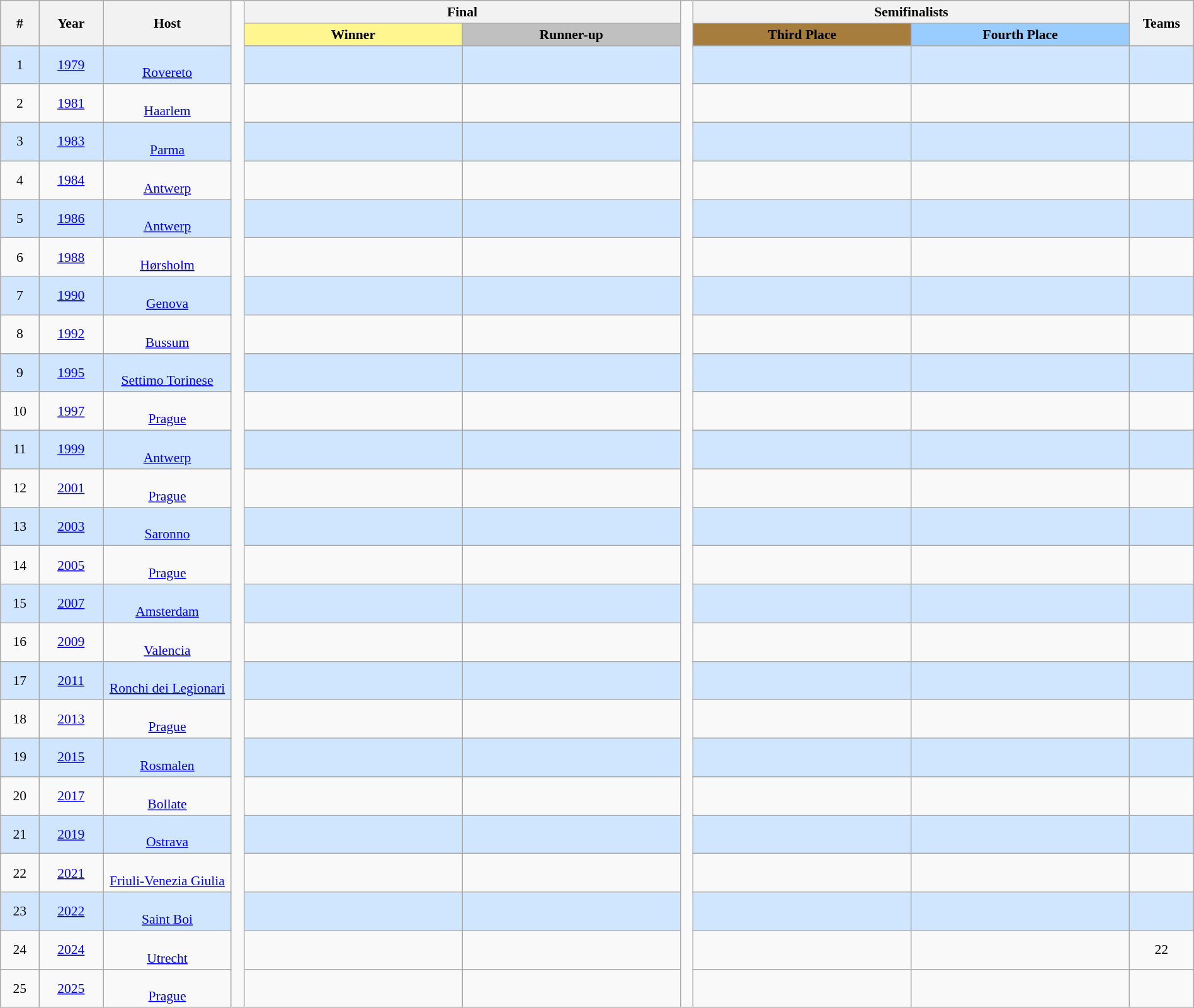<table class="wikitable" style="font-size:90%; text-align: center;" width="100%">
<tr>
<th rowspan=2 width=3%>#</th>
<th rowspan=2 width=5%>Year</th>
<th rowspan=2 width=10%>Host</th>
<td width=1% rowspan=27 style="border-top:none;border-bottom:none;"></td>
<th colspan=2>Final</th>
<td width=1% rowspan=27 style="border-top:none;border-bottom:none;"></td>
<th colspan=2>Semifinalists</th>
<th rowspan=2 width=5%>Teams</th>
</tr>
<tr>
<th width=17% style="background:#fff68f">Winner</th>
<th width=17% style="background:silver">Runner-up</th>
<th width=17% style="background:#a67d3d">Third Place</th>
<th width=17% style="background:#9acdff">Fourth Place</th>
</tr>
<tr style="background: #D0E6FF;">
<td>1</td>
<td><a href='#'>1979</a></td>
<td><br><a href='#'>Rovereto</a></td>
<td><strong></strong></td>
<td></td>
<td></td>
<td></td>
<td></td>
</tr>
<tr>
<td>2</td>
<td><a href='#'>1981</a></td>
<td><br><a href='#'>Haarlem</a></td>
<td><strong></strong></td>
<td></td>
<td></td>
<td></td>
<td></td>
</tr>
<tr style="background: #D0E6FF;">
<td>3</td>
<td><a href='#'>1983</a></td>
<td><br><a href='#'>Parma</a></td>
<td><strong></strong></td>
<td></td>
<td></td>
<td></td>
<td></td>
</tr>
<tr>
<td>4</td>
<td><a href='#'>1984</a></td>
<td><br><a href='#'>Antwerp</a></td>
<td><strong></strong></td>
<td></td>
<td></td>
<td></td>
<td></td>
</tr>
<tr style="background: #D0E6FF;">
<td>5</td>
<td><a href='#'>1986</a></td>
<td><br><a href='#'>Antwerp</a></td>
<td><strong></strong></td>
<td></td>
<td></td>
<td></td>
<td></td>
</tr>
<tr>
<td>6</td>
<td><a href='#'>1988</a></td>
<td><br><a href='#'>Hørsholm</a></td>
<td><strong></strong></td>
<td></td>
<td></td>
<td></td>
<td></td>
</tr>
<tr style="background: #D0E6FF;">
<td>7</td>
<td><a href='#'>1990</a></td>
<td><br><a href='#'>Genova</a></td>
<td><strong></strong></td>
<td></td>
<td></td>
<td></td>
<td></td>
</tr>
<tr>
<td>8</td>
<td><a href='#'>1992</a></td>
<td><br><a href='#'>Bussum</a></td>
<td><strong></strong></td>
<td></td>
<td></td>
<td></td>
<td></td>
</tr>
<tr style="background: #D0E6FF;">
<td>9</td>
<td><a href='#'>1995</a></td>
<td><br><a href='#'>Settimo Torinese</a></td>
<td><strong></strong></td>
<td></td>
<td></td>
<td></td>
<td></td>
</tr>
<tr>
<td>10</td>
<td><a href='#'>1997</a></td>
<td><br><a href='#'>Prague</a></td>
<td><strong></strong></td>
<td></td>
<td></td>
<td></td>
<td></td>
</tr>
<tr style="background: #D0E6FF;">
<td>11</td>
<td><a href='#'>1999</a></td>
<td><br><a href='#'>Antwerp</a></td>
<td><strong></strong></td>
<td></td>
<td></td>
<td></td>
<td></td>
</tr>
<tr>
<td>12</td>
<td><a href='#'>2001</a></td>
<td><br><a href='#'>Prague</a></td>
<td><strong></strong></td>
<td></td>
<td></td>
<td></td>
<td></td>
</tr>
<tr style="background: #D0E6FF;">
<td>13</td>
<td><a href='#'>2003</a></td>
<td><br><a href='#'>Saronno</a></td>
<td><strong></strong></td>
<td></td>
<td></td>
<td></td>
<td></td>
</tr>
<tr>
<td>14</td>
<td><a href='#'>2005</a></td>
<td><br><a href='#'>Prague</a></td>
<td><strong></strong></td>
<td></td>
<td></td>
<td></td>
<td></td>
</tr>
<tr style="background: #D0E6FF;">
<td>15</td>
<td><a href='#'>2007</a></td>
<td><br><a href='#'>Amsterdam</a></td>
<td><strong></strong></td>
<td></td>
<td></td>
<td></td>
<td></td>
</tr>
<tr>
<td>16</td>
<td><a href='#'>2009</a></td>
<td><br><a href='#'>Valencia</a></td>
<td><strong></strong></td>
<td></td>
<td></td>
<td></td>
<td></td>
</tr>
<tr style="background: #D0E6FF;">
<td>17</td>
<td><a href='#'>2011</a></td>
<td><br><a href='#'>Ronchi dei Legionari</a></td>
<td><strong></strong></td>
<td></td>
<td></td>
<td></td>
<td></td>
</tr>
<tr>
<td>18</td>
<td><a href='#'>2013</a></td>
<td><br><a href='#'>Prague</a></td>
<td><strong></strong></td>
<td></td>
<td></td>
<td></td>
<td></td>
</tr>
<tr style="background: #D0E6FF;">
<td>19</td>
<td><a href='#'>2015</a></td>
<td><br><a href='#'>Rosmalen</a></td>
<td><strong></strong></td>
<td></td>
<td></td>
<td></td>
<td></td>
</tr>
<tr>
<td>20</td>
<td><a href='#'>2017</a></td>
<td><br><a href='#'>Bollate</a></td>
<td><strong></strong></td>
<td></td>
<td></td>
<td></td>
<td></td>
</tr>
<tr style="background: #D0E6FF;">
<td>21</td>
<td><a href='#'>2019</a></td>
<td><br><a href='#'>Ostrava</a></td>
<td><strong></strong></td>
<td></td>
<td></td>
<td></td>
<td></td>
</tr>
<tr>
<td>22</td>
<td><a href='#'>2021</a></td>
<td><br><a href='#'>Friuli-Venezia Giulia</a></td>
<td><strong></strong></td>
<td></td>
<td></td>
<td></td>
<td></td>
</tr>
<tr style="background: #D0E6FF;">
<td>23</td>
<td><a href='#'>2022</a></td>
<td><br><a href='#'>Saint Boi</a></td>
<td><strong></strong></td>
<td></td>
<td></td>
<td></td>
<td></td>
</tr>
<tr>
<td>24</td>
<td><a href='#'>2024</a></td>
<td><br><a href='#'>Utrecht</a></td>
<td><strong></strong></td>
<td></td>
<td></td>
<td></td>
<td>22</td>
</tr>
<tr>
<td>25</td>
<td><a href='#'>2025</a></td>
<td><br><a href='#'>Prague</a></td>
<td></td>
<td></td>
<td></td>
<td></td>
<td></td>
</tr>
</table>
